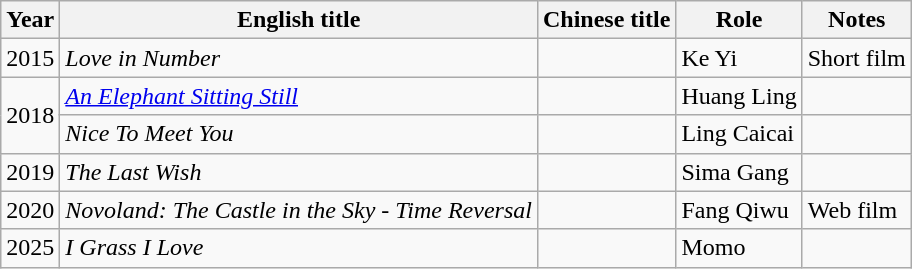<table class="wikitable">
<tr>
<th>Year</th>
<th>English title</th>
<th>Chinese title</th>
<th>Role</th>
<th>Notes</th>
</tr>
<tr>
<td>2015</td>
<td><em>Love in Number</em></td>
<td></td>
<td>Ke Yi</td>
<td>Short film</td>
</tr>
<tr>
<td rowspan=2>2018</td>
<td><em><a href='#'>An Elephant Sitting Still</a></em></td>
<td></td>
<td>Huang Ling</td>
<td></td>
</tr>
<tr>
<td><em>Nice To Meet You</em></td>
<td></td>
<td>Ling Caicai</td>
<td></td>
</tr>
<tr>
<td>2019</td>
<td><em>The Last Wish</em></td>
<td></td>
<td>Sima Gang</td>
<td></td>
</tr>
<tr>
<td>2020</td>
<td><em>Novoland: The Castle in the Sky - Time Reversal</em></td>
<td></td>
<td>Fang Qiwu</td>
<td>Web film</td>
</tr>
<tr>
<td>2025</td>
<td><em> I Grass I Love</em></td>
<td></td>
<td>Momo</td>
<td></td>
</tr>
</table>
